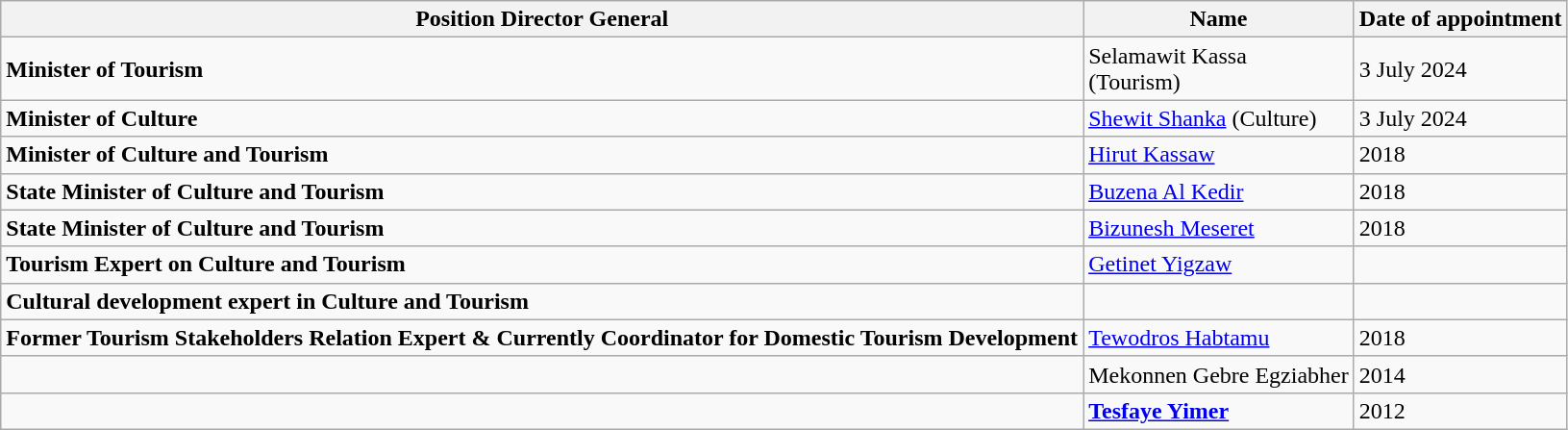<table class="wikitable">
<tr>
<th>Position Director General</th>
<th>Name</th>
<th>Date of appointment</th>
</tr>
<tr>
<td><strong>Minister of Tourism</strong></td>
<td>Selamawit Kassa<br>(Tourism)</td>
<td>3 July 2024</td>
</tr>
<tr>
<td><strong>Minister of Culture</strong></td>
<td><a href='#'>Shewit Shanka</a> (Culture)</td>
<td>3 July 2024</td>
</tr>
<tr>
<td><strong>Minister of Culture and Tourism</strong></td>
<td><a href='#'>Hirut Kassaw</a></td>
<td>2018</td>
</tr>
<tr>
<td><strong>State Minister of Culture and Tourism</strong></td>
<td><a href='#'>Buzena Al Kedir</a></td>
<td>2018</td>
</tr>
<tr>
<td><strong>State Minister of Culture and Tourism</strong></td>
<td><a href='#'>Bizunesh Meseret</a></td>
<td>2018</td>
</tr>
<tr>
<td><strong>Tourism Expert on Culture and Tourism</strong></td>
<td><a href='#'>Getinet Yigzaw</a></td>
<td></td>
</tr>
<tr>
<td><strong>Cultural development expert in Culture and Tourism</strong></td>
<td></td>
<td></td>
</tr>
<tr>
<td><strong>Former Tourism Stakeholders Relation Expert & Currently Coordinator for Domestic Tourism Development</strong></td>
<td><a href='#'>Tewodros Habtamu</a></td>
<td>2018</td>
</tr>
<tr>
<td></td>
<td>Mekonnen Gebre Egziabher</td>
<td>2014</td>
</tr>
<tr>
<td></td>
<td><strong><a href='#'>Tesfaye Yimer</a></strong></td>
<td>2012</td>
</tr>
</table>
